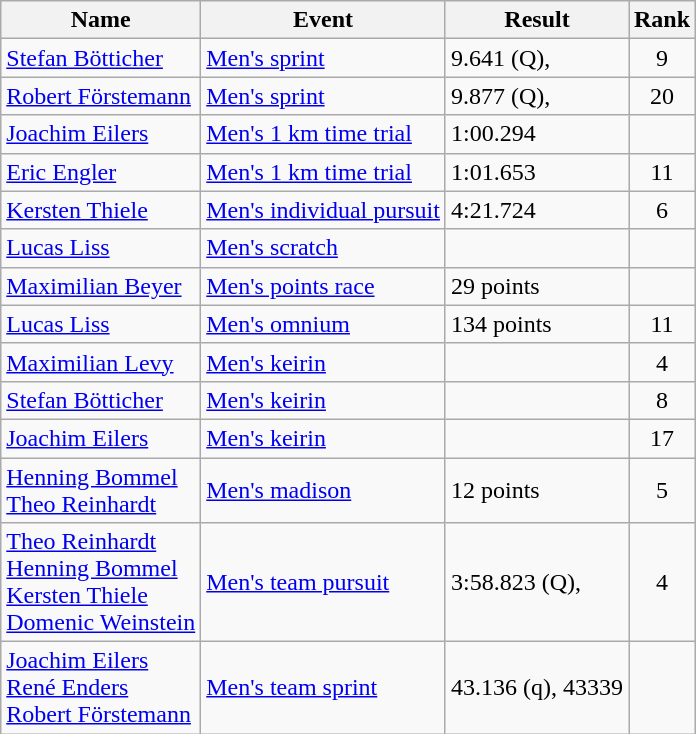<table class="wikitable sortable">
<tr>
<th>Name</th>
<th>Event</th>
<th>Result</th>
<th>Rank</th>
</tr>
<tr>
<td><a href='#'>Stefan Bötticher</a></td>
<td><a href='#'>Men's sprint</a></td>
<td>9.641 (Q),</td>
<td align=center>9</td>
</tr>
<tr>
<td><a href='#'>Robert Förstemann</a></td>
<td><a href='#'>Men's sprint</a></td>
<td>9.877 (Q),</td>
<td align=center>20</td>
</tr>
<tr>
<td><a href='#'>Joachim Eilers</a></td>
<td><a href='#'>Men's 1 km time trial</a></td>
<td>1:00.294</td>
<td align=center></td>
</tr>
<tr>
<td><a href='#'>Eric Engler</a></td>
<td><a href='#'>Men's 1 km time trial</a></td>
<td>1:01.653</td>
<td align=center>11</td>
</tr>
<tr>
<td><a href='#'>Kersten Thiele</a></td>
<td><a href='#'>Men's individual pursuit</a></td>
<td>4:21.724</td>
<td align=center>6</td>
</tr>
<tr>
<td><a href='#'>Lucas Liss</a></td>
<td><a href='#'>Men's scratch</a></td>
<td></td>
<td align=center></td>
</tr>
<tr>
<td><a href='#'>Maximilian Beyer</a></td>
<td><a href='#'>Men's points race</a></td>
<td>29 points</td>
<td align=center></td>
</tr>
<tr>
<td><a href='#'>Lucas Liss</a></td>
<td><a href='#'>Men's omnium</a></td>
<td>134 points</td>
<td align=center>11</td>
</tr>
<tr>
<td><a href='#'>Maximilian Levy</a></td>
<td><a href='#'>Men's keirin</a></td>
<td></td>
<td align=center>4</td>
</tr>
<tr>
<td><a href='#'>Stefan Bötticher</a></td>
<td><a href='#'>Men's keirin</a></td>
<td></td>
<td align=center>8</td>
</tr>
<tr>
<td><a href='#'>Joachim Eilers</a></td>
<td><a href='#'>Men's keirin</a></td>
<td></td>
<td align=center>17</td>
</tr>
<tr>
<td><a href='#'>Henning Bommel</a><br><a href='#'>Theo Reinhardt</a></td>
<td><a href='#'>Men's madison</a></td>
<td>12 points</td>
<td align=center>5</td>
</tr>
<tr>
<td><a href='#'>Theo Reinhardt</a><br><a href='#'>Henning Bommel</a><br><a href='#'>Kersten Thiele</a><br><a href='#'>Domenic Weinstein</a></td>
<td><a href='#'>Men's team pursuit</a></td>
<td>3:58.823 (Q),</td>
<td align=center>4</td>
</tr>
<tr>
<td><a href='#'>Joachim Eilers</a><br><a href='#'>René Enders</a><br><a href='#'>Robert Förstemann</a></td>
<td><a href='#'>Men's team sprint</a></td>
<td>43.136 (q), 43339</td>
<td align=center></td>
</tr>
</table>
